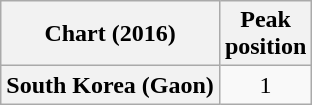<table class="wikitable plainrowheaders" style="text-align:center">
<tr>
<th scope="col">Chart (2016)</th>
<th scope="col">Peak<br>position</th>
</tr>
<tr>
<th scope="row">South Korea (Gaon)</th>
<td>1</td>
</tr>
</table>
